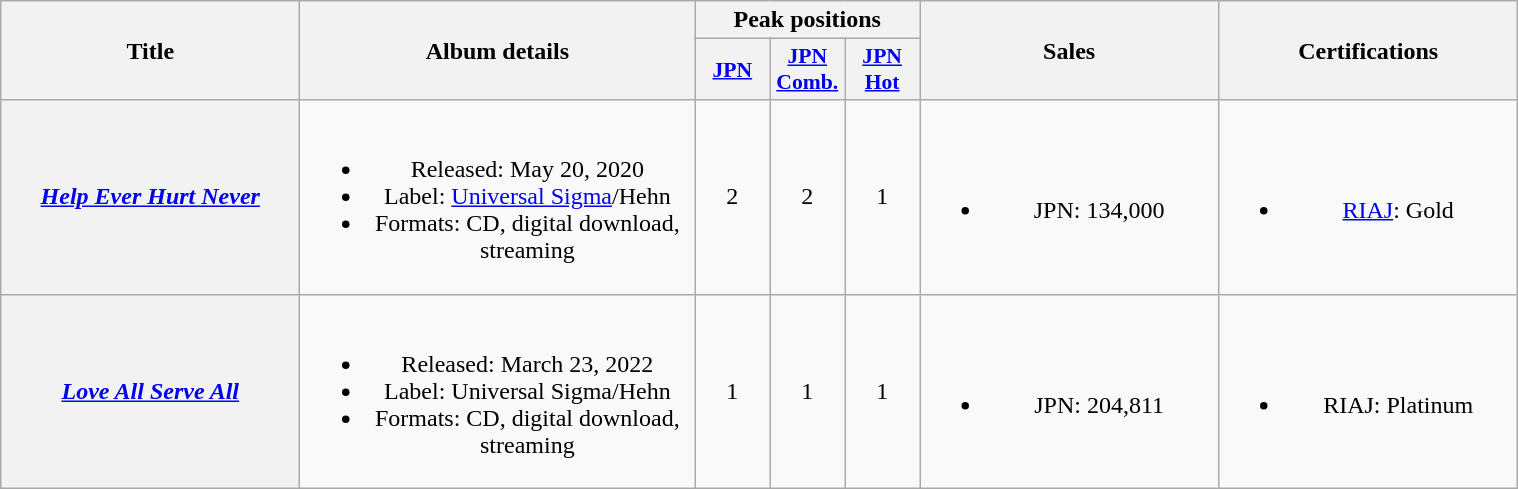<table class="wikitable plainrowheaders" style="text-align:center;">
<tr>
<th rowspan="2" style="width:12em;">Title</th>
<th rowspan="2" style="width:16em;">Album details</th>
<th colspan="3">Peak positions</th>
<th rowspan="2" style="width:12em;">Sales</th>
<th rowspan="2" style="width:12em;">Certifications</th>
</tr>
<tr>
<th scope="col" style="width:3em;font-size:90%;"><a href='#'>JPN</a><br></th>
<th scope="col" style="width:3em;font-size:90%;"><a href='#'>JPN<br>Comb.</a><br></th>
<th scope="col" style="width:3em;font-size:90%;"><a href='#'>JPN Hot</a><br></th>
</tr>
<tr>
<th scope="row"><em><a href='#'>Help Ever Hurt Never</a></em></th>
<td><br><ul><li>Released: May 20, 2020</li><li>Label: <a href='#'>Universal Sigma</a>/Hehn</li><li>Formats: CD, digital download, streaming</li></ul></td>
<td>2</td>
<td>2</td>
<td>1</td>
<td><br><ul><li>JPN: 134,000</li></ul></td>
<td><br><ul><li><a href='#'>RIAJ</a>: Gold</li></ul></td>
</tr>
<tr>
<th scope="row"><em><a href='#'>Love All Serve All</a></em></th>
<td><br><ul><li>Released: March 23, 2022</li><li>Label: Universal Sigma/Hehn</li><li>Formats: CD, digital download, streaming</li></ul></td>
<td>1</td>
<td>1</td>
<td>1</td>
<td><br><ul><li>JPN: 204,811</li></ul></td>
<td><br><ul><li>RIAJ: Platinum</li></ul></td>
</tr>
</table>
